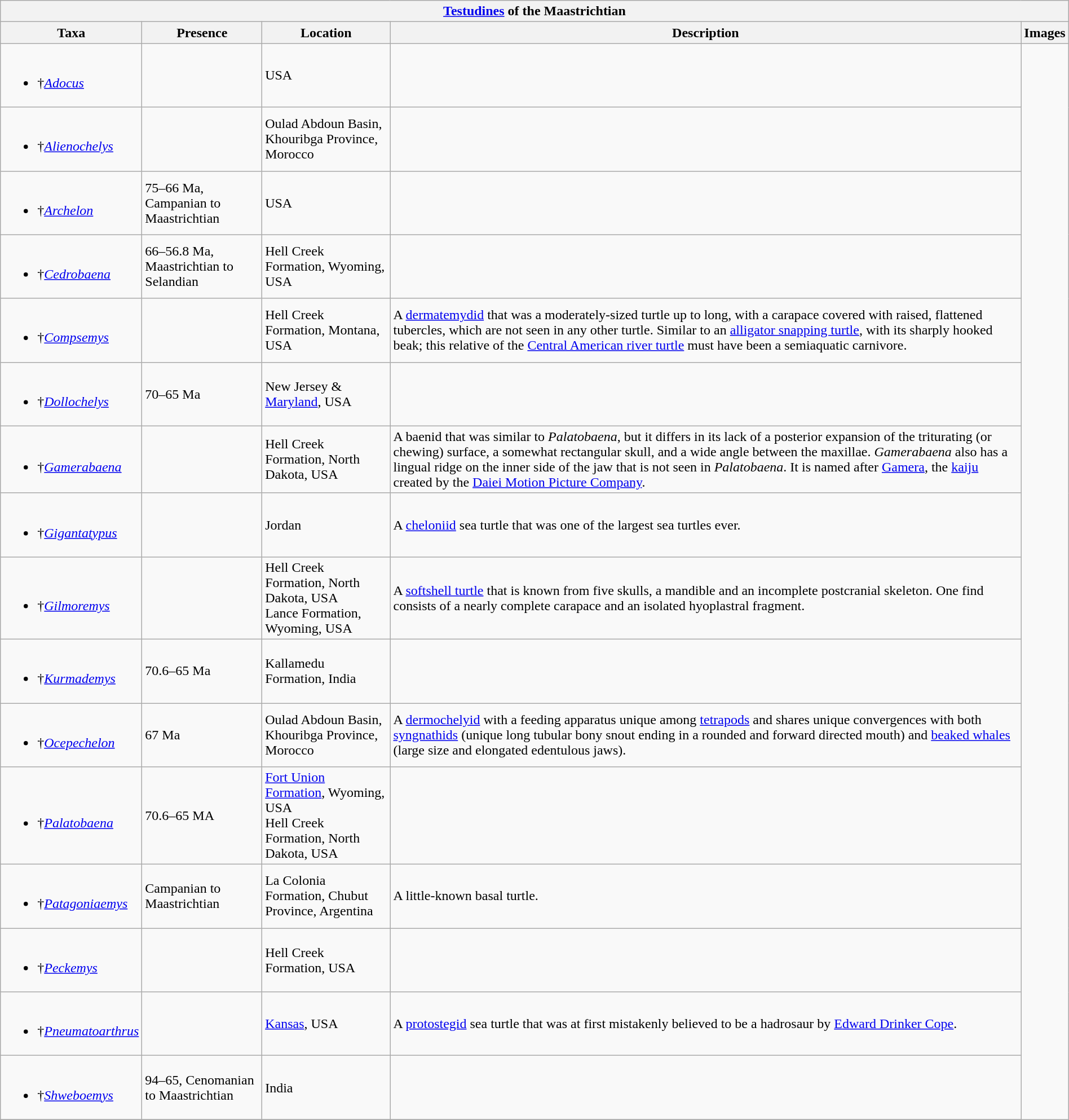<table class="wikitable" align="center" width="100%">
<tr>
<th colspan="5" align="center"><a href='#'>Testudines</a> of the Maastrichtian</th>
</tr>
<tr>
<th>Taxa</th>
<th>Presence</th>
<th>Location</th>
<th>Description</th>
<th>Images</th>
</tr>
<tr>
<td><br><ul><li>†<em><a href='#'>Adocus</a></em></li></ul></td>
<td></td>
<td>USA</td>
<td></td>
<td rowspan="99"></td>
</tr>
<tr>
<td><br><ul><li>†<em><a href='#'>Alienochelys</a></em></li></ul></td>
<td></td>
<td>Oulad Abdoun Basin, Khouribga Province, Morocco</td>
<td></td>
</tr>
<tr>
<td><br><ul><li>†<em><a href='#'>Archelon</a></em></li></ul></td>
<td>75–66 Ma, Campanian to Maastrichtian</td>
<td>USA</td>
<td></td>
</tr>
<tr>
<td><br><ul><li>†<em><a href='#'>Cedrobaena</a></em></li></ul></td>
<td>66–56.8 Ma, Maastrichtian to Selandian</td>
<td>Hell Creek Formation, Wyoming, USA</td>
<td></td>
</tr>
<tr>
<td><br><ul><li>†<em><a href='#'>Compsemys</a></em></li></ul></td>
<td></td>
<td>Hell Creek Formation, Montana, USA</td>
<td>A <a href='#'>dermatemydid</a> that was a moderately-sized turtle up to  long, with a carapace covered with raised, flattened tubercles, which are not seen in any other turtle. Similar to an <a href='#'>alligator snapping turtle</a>, with its sharply hooked beak; this relative of the <a href='#'>Central American river turtle</a> must have been a semiaquatic carnivore.</td>
</tr>
<tr>
<td><br><ul><li>†<em><a href='#'>Dollochelys</a></em></li></ul></td>
<td>70–65 Ma</td>
<td>New Jersey & <a href='#'>Maryland</a>, USA</td>
<td></td>
</tr>
<tr>
<td><br><ul><li>†<em><a href='#'>Gamerabaena</a></em></li></ul></td>
<td></td>
<td>Hell Creek Formation, North Dakota, USA</td>
<td>A baenid that was similar to <em>Palatobaena</em>, but it differs in its lack of a posterior expansion of the triturating (or chewing) surface, a somewhat rectangular skull, and a wide angle between the maxillae. <em>Gamerabaena</em> also has a lingual ridge on the inner side of the jaw that is not seen in <em>Palatobaena</em>. It is named after <a href='#'>Gamera</a>, the <a href='#'>kaiju</a> created by the <a href='#'>Daiei Motion Picture Company</a>.</td>
</tr>
<tr>
<td><br><ul><li>†<em><a href='#'>Gigantatypus</a></em></li></ul></td>
<td></td>
<td>Jordan</td>
<td>A <a href='#'>cheloniid</a> sea turtle that was one of the largest sea turtles ever.</td>
</tr>
<tr>
<td><br><ul><li>†<em><a href='#'>Gilmoremys</a></em></li></ul></td>
<td></td>
<td>Hell Creek Formation, North Dakota, USA<br>Lance Formation, Wyoming, USA</td>
<td>A <a href='#'>softshell turtle</a> that is known from five skulls, a mandible and an incomplete postcranial skeleton. One find consists of a nearly complete carapace and an isolated hyoplastral fragment.</td>
</tr>
<tr>
<td><br><ul><li>†<em><a href='#'>Kurmademys</a></em></li></ul></td>
<td>70.6–65 Ma</td>
<td>Kallamedu Formation, India</td>
<td></td>
</tr>
<tr>
<td><br><ul><li>†<em><a href='#'>Ocepechelon</a></em></li></ul></td>
<td>67 Ma</td>
<td>Oulad Abdoun Basin, Khouribga Province, Morocco</td>
<td>A <a href='#'>dermochelyid</a> with a feeding apparatus unique among <a href='#'>tetrapods</a> and shares unique convergences with both <a href='#'>syngnathids</a> (unique long tubular bony snout ending in a rounded and forward directed mouth) and <a href='#'>beaked whales</a> (large size and elongated edentulous jaws).</td>
</tr>
<tr>
<td><br><ul><li>†<em><a href='#'>Palatobaena</a></em></li></ul></td>
<td>70.6–65 MA</td>
<td><a href='#'>Fort Union Formation</a>, Wyoming, USA<br>Hell Creek Formation, North Dakota, USA</td>
<td></td>
</tr>
<tr>
<td><br><ul><li>†<em><a href='#'>Patagoniaemys</a></em></li></ul></td>
<td>Campanian to Maastrichtian</td>
<td>La Colonia Formation, Chubut Province, Argentina</td>
<td>A little-known basal turtle.</td>
</tr>
<tr>
<td><br><ul><li>†<em><a href='#'>Peckemys</a></em></li></ul></td>
<td></td>
<td>Hell Creek Formation, USA</td>
<td></td>
</tr>
<tr>
<td><br><ul><li>†<em><a href='#'>Pneumatoarthrus</a></em></li></ul></td>
<td></td>
<td><a href='#'>Kansas</a>, USA</td>
<td>A <a href='#'>protostegid</a> sea turtle that was at first mistakenly believed to be a hadrosaur by <a href='#'>Edward Drinker Cope</a>.</td>
</tr>
<tr>
<td><br><ul><li>†<em><a href='#'>Shweboemys</a></em></li></ul></td>
<td>94–65, Cenomanian to Maastrichtian</td>
<td>India</td>
<td></td>
</tr>
<tr>
</tr>
</table>
